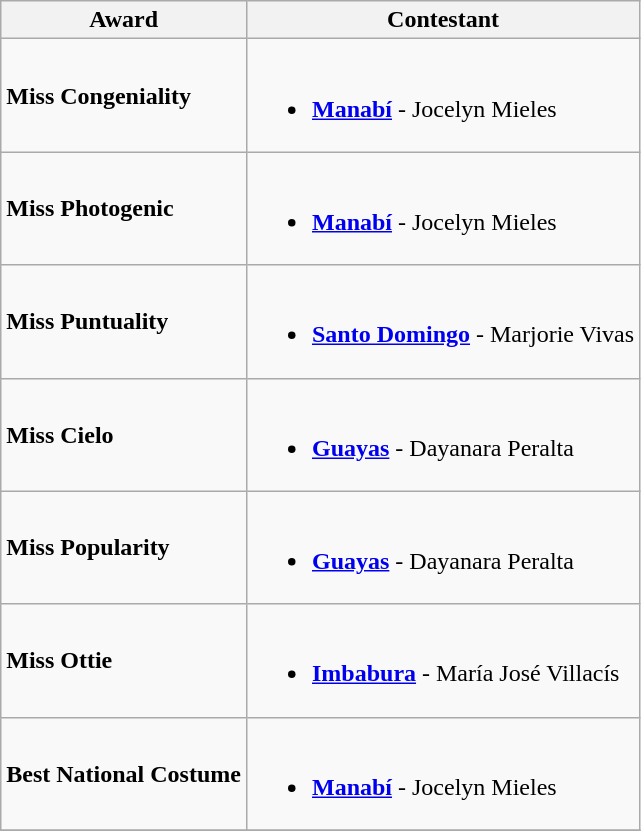<table class="wikitable">
<tr>
<th>Award</th>
<th>Contestant</th>
</tr>
<tr>
<td><strong>Miss Congeniality</strong></td>
<td><br><ul><li> <strong><a href='#'>Manabí</a></strong> - Jocelyn Mieles</li></ul></td>
</tr>
<tr>
<td><strong>Miss Photogenic</strong></td>
<td><br><ul><li> <strong><a href='#'>Manabí</a></strong> - Jocelyn Mieles</li></ul></td>
</tr>
<tr>
<td><strong>Miss Puntuality</strong></td>
<td><br><ul><li> <strong><a href='#'>Santo Domingo</a></strong> - Marjorie Vivas</li></ul></td>
</tr>
<tr>
<td><strong>Miss Cielo</strong></td>
<td><br><ul><li> <strong><a href='#'>Guayas</a></strong> - Dayanara Peralta</li></ul></td>
</tr>
<tr>
<td><strong>Miss Popularity</strong></td>
<td><br><ul><li> <strong><a href='#'>Guayas</a></strong> - Dayanara Peralta</li></ul></td>
</tr>
<tr>
<td><strong>Miss Ottie</strong></td>
<td><br><ul><li> <strong><a href='#'>Imbabura</a></strong> - María José Villacís</li></ul></td>
</tr>
<tr>
<td><strong>Best National Costume</strong></td>
<td><br><ul><li> <strong><a href='#'>Manabí</a></strong> - Jocelyn Mieles</li></ul></td>
</tr>
<tr>
</tr>
</table>
